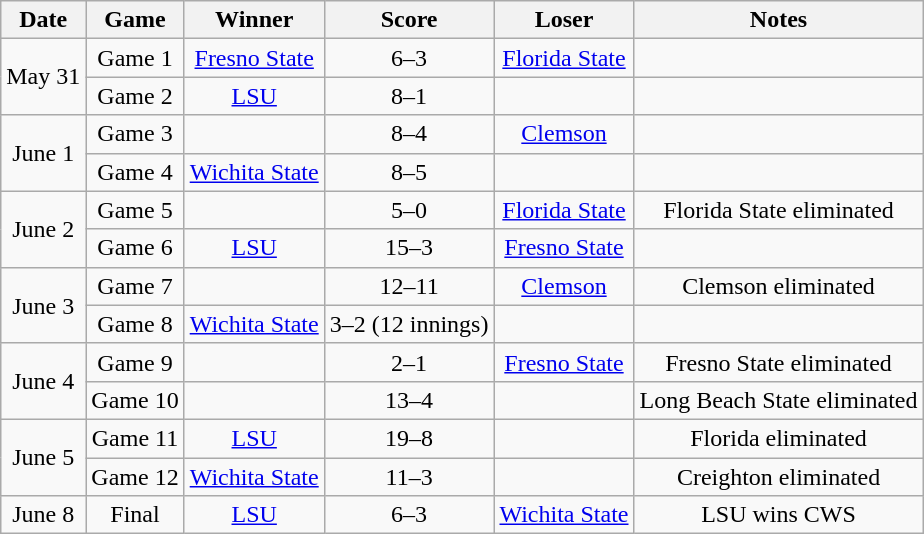<table class="wikitable">
<tr>
<th>Date</th>
<th>Game</th>
<th>Winner</th>
<th>Score</th>
<th>Loser</th>
<th>Notes</th>
</tr>
<tr align=center>
<td rowspan=2>May 31</td>
<td>Game 1</td>
<td><a href='#'>Fresno State</a></td>
<td>6–3</td>
<td><a href='#'>Florida State</a></td>
<td></td>
</tr>
<tr align=center>
<td>Game 2</td>
<td><a href='#'>LSU</a></td>
<td>8–1</td>
<td></td>
<td></td>
</tr>
<tr align=center>
<td rowspan=2>June 1</td>
<td>Game 3</td>
<td></td>
<td>8–4</td>
<td><a href='#'>Clemson</a></td>
<td></td>
</tr>
<tr align=center>
<td>Game 4</td>
<td><a href='#'>Wichita State</a></td>
<td>8–5</td>
<td></td>
<td></td>
</tr>
<tr align=center>
<td rowspan=2>June 2</td>
<td>Game 5</td>
<td></td>
<td>5–0</td>
<td><a href='#'>Florida State</a></td>
<td>Florida State eliminated</td>
</tr>
<tr align=center>
<td>Game 6</td>
<td><a href='#'>LSU</a></td>
<td>15–3</td>
<td><a href='#'>Fresno State</a></td>
<td></td>
</tr>
<tr align=center>
<td rowspan=2>June 3</td>
<td>Game 7</td>
<td></td>
<td>12–11</td>
<td><a href='#'>Clemson</a></td>
<td>Clemson eliminated</td>
</tr>
<tr align=center>
<td>Game 8</td>
<td><a href='#'>Wichita State</a></td>
<td>3–2 (12 innings)</td>
<td></td>
<td></td>
</tr>
<tr align=center>
<td rowspan=2>June 4</td>
<td>Game 9</td>
<td></td>
<td>2–1</td>
<td><a href='#'>Fresno State</a></td>
<td>Fresno State eliminated</td>
</tr>
<tr align=center>
<td>Game 10</td>
<td></td>
<td>13–4</td>
<td></td>
<td>Long Beach State eliminated</td>
</tr>
<tr align=center>
<td rowspan=2>June 5</td>
<td>Game 11</td>
<td><a href='#'>LSU</a></td>
<td>19–8</td>
<td></td>
<td>Florida eliminated</td>
</tr>
<tr align=center>
<td>Game 12</td>
<td><a href='#'>Wichita State</a></td>
<td>11–3</td>
<td></td>
<td>Creighton eliminated</td>
</tr>
<tr align=center>
<td>June 8</td>
<td>Final</td>
<td><a href='#'>LSU</a></td>
<td>6–3</td>
<td><a href='#'>Wichita State</a></td>
<td>LSU wins CWS</td>
</tr>
</table>
